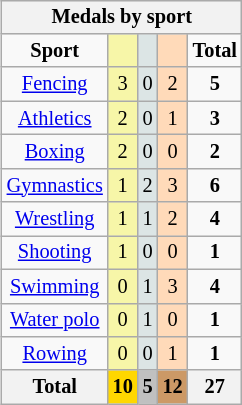<table class="wikitable" style="font-size:85%; float:right;">
<tr style="background:#efefef;">
<th colspan=7>Medals by sport</th>
</tr>
<tr style="text-align:center">
<td><strong>Sport</strong></td>
<td bgcolor=#f7f6a8></td>
<td bgcolor=#dce5e5></td>
<td bgcolor=#ffdab9></td>
<td><strong>Total</strong></td>
</tr>
<tr style="text-align:center">
<td><a href='#'>Fencing</a></td>
<td bgcolor=F7F6A8>3</td>
<td bgcolor=DCE5E5>0</td>
<td bgcolor=FFDAB9>2</td>
<td><strong>5</strong></td>
</tr>
<tr style="text-align:center">
<td><a href='#'>Athletics</a></td>
<td bgcolor=F7F6A8>2</td>
<td bgcolor=DCE5E5>0</td>
<td bgcolor=FFDAB9>1</td>
<td><strong>3</strong></td>
</tr>
<tr style="text-align:center">
<td><a href='#'>Boxing</a></td>
<td bgcolor=F7F6A8>2</td>
<td bgcolor=DCE5E5>0</td>
<td bgcolor=FFDAB9>0</td>
<td><strong>2</strong></td>
</tr>
<tr style="text-align:center">
<td><a href='#'>Gymnastics</a></td>
<td bgcolor=F7F6A8>1</td>
<td bgcolor=DCE5E5>2</td>
<td bgcolor=FFDAB9>3</td>
<td><strong>6</strong></td>
</tr>
<tr style="text-align:center">
<td><a href='#'>Wrestling</a></td>
<td bgcolor=F7F6A8>1</td>
<td bgcolor=DCE5E5>1</td>
<td bgcolor=FFDAB9>2</td>
<td><strong>4</strong></td>
</tr>
<tr style="text-align:center">
<td><a href='#'>Shooting</a></td>
<td bgcolor=F7F6A8>1</td>
<td bgcolor=DCE5E5>0</td>
<td bgcolor=FFDAB9>0</td>
<td><strong>1</strong></td>
</tr>
<tr style="text-align:center">
<td><a href='#'>Swimming</a></td>
<td bgcolor=F7F6A8>0</td>
<td bgcolor=DCE5E5>1</td>
<td bgcolor=FFDAB9>3</td>
<td><strong>4</strong></td>
</tr>
<tr style="text-align:center">
<td><a href='#'>Water polo</a></td>
<td bgcolor=F7F6A8>0</td>
<td bgcolor=DCE5E5>1</td>
<td bgcolor=FFDAB9>0</td>
<td><strong>1</strong></td>
</tr>
<tr style="text-align:center">
<td><a href='#'>Rowing</a></td>
<td bgcolor=F7F6A8>0</td>
<td bgcolor=DCE5E5>0</td>
<td bgcolor=FFDAB9>1</td>
<td><strong>1</strong></td>
</tr>
<tr style="text-align:center">
<th>Total</th>
<th style="background:gold">10</th>
<th style="background:silver">5</th>
<th style="background:#c96">12</th>
<th>27</th>
</tr>
</table>
